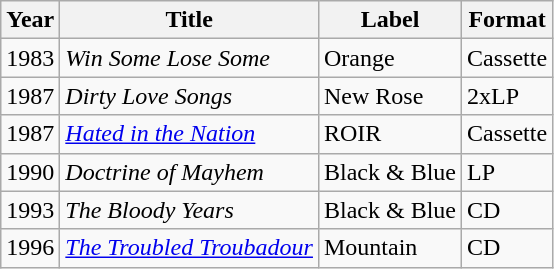<table class="wikitable">
<tr>
<th>Year</th>
<th>Title</th>
<th>Label</th>
<th>Format</th>
</tr>
<tr>
<td>1983</td>
<td><em>Win Some Lose Some</em></td>
<td>Orange</td>
<td>Cassette</td>
</tr>
<tr>
<td>1987</td>
<td><em>Dirty Love Songs</em></td>
<td>New Rose</td>
<td>2xLP</td>
</tr>
<tr>
<td>1987</td>
<td><em><a href='#'>Hated in the Nation</a></em></td>
<td>ROIR</td>
<td>Cassette</td>
</tr>
<tr>
<td>1990</td>
<td><em>Doctrine of Mayhem</em></td>
<td>Black & Blue</td>
<td>LP</td>
</tr>
<tr>
<td>1993</td>
<td><em>The Bloody Years</em></td>
<td>Black & Blue</td>
<td>CD</td>
</tr>
<tr>
<td>1996</td>
<td><em><a href='#'>The Troubled Troubadour</a></em></td>
<td>Mountain</td>
<td>CD</td>
</tr>
</table>
